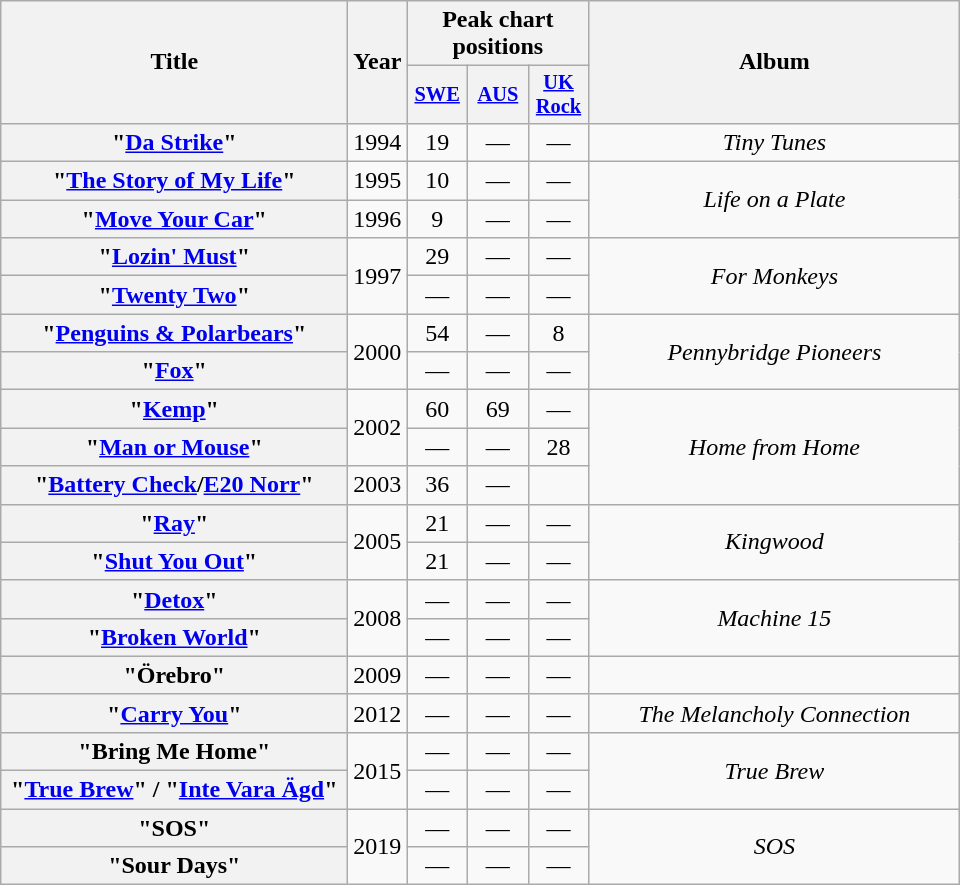<table class="wikitable plainrowheaders" style="text-align:center">
<tr>
<th scope="col" rowspan="2" style="width:14em;">Title</th>
<th scope="col" rowspan="2">Year</th>
<th scope="col" colspan="3">Peak chart positions</th>
<th scope="col" rowspan="2" style="width:15em;">Album</th>
</tr>
<tr>
<th scope="col" style="width:2.5em;font-size:85%;"><a href='#'>SWE</a><br></th>
<th scope="col" style="width:2.5em;font-size:85%;"><a href='#'>AUS</a><br></th>
<th scope="col" style="width:2.5em;font-size:85%;"><a href='#'>UK<br>Rock</a> <br></th>
</tr>
<tr>
<th scope="row">"<a href='#'>Da Strike</a>"</th>
<td>1994</td>
<td>19</td>
<td>—</td>
<td>—</td>
<td><em>Tiny Tunes</em></td>
</tr>
<tr>
<th scope="row">"<a href='#'>The Story of My Life</a>"</th>
<td>1995</td>
<td>10</td>
<td>—</td>
<td>—</td>
<td rowspan="2"><em>Life on a Plate</em></td>
</tr>
<tr>
<th scope="row">"<a href='#'>Move Your Car</a>"</th>
<td>1996</td>
<td>9</td>
<td>—</td>
<td>—</td>
</tr>
<tr>
<th scope="row">"<a href='#'>Lozin' Must</a>"</th>
<td rowspan="2">1997</td>
<td>29</td>
<td>—</td>
<td>—</td>
<td rowspan="2"><em>For Monkeys</em></td>
</tr>
<tr>
<th scope="row">"<a href='#'>Twenty Two</a>"</th>
<td>—</td>
<td>—</td>
<td>—</td>
</tr>
<tr>
<th scope="row">"<a href='#'>Penguins & Polarbears</a>"</th>
<td rowspan="2">2000</td>
<td>54</td>
<td>—</td>
<td>8</td>
<td rowspan="2"><em>Pennybridge Pioneers</em></td>
</tr>
<tr>
<th scope="row">"<a href='#'>Fox</a>"</th>
<td>—</td>
<td>—</td>
<td>—</td>
</tr>
<tr>
<th scope="row">"<a href='#'>Kemp</a>"</th>
<td rowspan="2">2002</td>
<td>60</td>
<td>69</td>
<td>—</td>
<td rowspan="3"><em>Home from Home</em></td>
</tr>
<tr>
<th scope="row">"<a href='#'>Man or Mouse</a>"</th>
<td>—</td>
<td>—</td>
<td>28</td>
</tr>
<tr>
<th scope="row">"<a href='#'>Battery Check</a>/<a href='#'>E20 Norr</a>"</th>
<td>2003</td>
<td>36</td>
<td>—</td>
</tr>
<tr>
<th scope="row">"<a href='#'>Ray</a>"</th>
<td rowspan="2">2005</td>
<td>21</td>
<td>—</td>
<td>—</td>
<td rowspan="2"><em>Kingwood</em></td>
</tr>
<tr>
<th scope="row">"<a href='#'>Shut You Out</a>"</th>
<td>21</td>
<td>—</td>
<td>—</td>
</tr>
<tr>
<th scope="row">"<a href='#'>Detox</a>"</th>
<td rowspan="2">2008</td>
<td>—</td>
<td>—</td>
<td>—</td>
<td rowspan="2"><em>Machine 15</em></td>
</tr>
<tr>
<th scope="row">"<a href='#'>Broken World</a>"</th>
<td>—</td>
<td>—</td>
<td>—</td>
</tr>
<tr>
<th scope="row">"Örebro"</th>
<td>2009</td>
<td>—</td>
<td>—</td>
<td>—</td>
<td></td>
</tr>
<tr>
<th scope="row">"<a href='#'>Carry You</a>"</th>
<td>2012</td>
<td>—</td>
<td>—</td>
<td>—</td>
<td><em>The Melancholy Connection</em></td>
</tr>
<tr>
<th scope="row">"Bring Me Home"</th>
<td rowspan="2">2015</td>
<td>—</td>
<td>—</td>
<td>—</td>
<td rowspan="2"><em>True Brew</em></td>
</tr>
<tr>
<th scope="row">"<a href='#'>True Brew</a>" / "<a href='#'>Inte Vara Ägd</a>"</th>
<td>—</td>
<td>—</td>
<td>—</td>
</tr>
<tr>
<th scope="row">"SOS"</th>
<td rowspan="2">2019</td>
<td>—</td>
<td>—</td>
<td>—</td>
<td rowspan="2"><em>SOS</em></td>
</tr>
<tr>
<th scope="row">"Sour Days"</th>
<td>—</td>
<td>—</td>
<td>—</td>
</tr>
</table>
